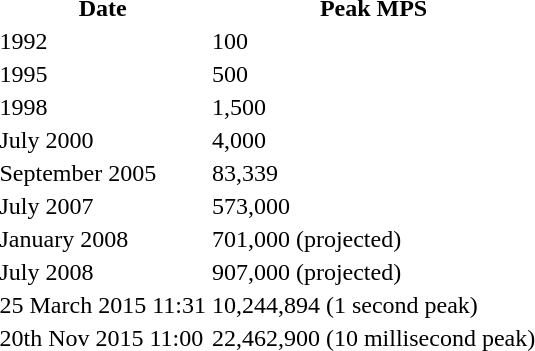<table class="wikifuller">
<tr>
<th>Date</th>
<th>Peak MPS</th>
</tr>
<tr>
<td>1992</td>
<td>100</td>
</tr>
<tr>
<td>1995</td>
<td>500</td>
</tr>
<tr>
<td>1998</td>
<td>1,500</td>
</tr>
<tr>
<td>July 2000</td>
<td>4,000</td>
</tr>
<tr>
<td>September 2005</td>
<td>83,339</td>
</tr>
<tr>
<td>July 2007</td>
<td>573,000</td>
</tr>
<tr>
<td>January 2008</td>
<td>701,000 (projected)</td>
</tr>
<tr>
<td>July 2008</td>
<td>907,000 (projected)</td>
</tr>
<tr>
<td>25 March 2015 11:31</td>
<td>10,244,894  (1 second peak)</td>
</tr>
<tr>
<td>20th Nov 2015 11:00</td>
<td>22,462,900   (10 millisecond peak)</td>
</tr>
</table>
